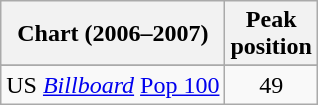<table class="wikitable sortable">
<tr>
<th align="left">Chart (2006–2007)</th>
<th align="center">Peak<br>position</th>
</tr>
<tr>
</tr>
<tr>
</tr>
<tr>
</tr>
<tr>
<td align="left">US <em><a href='#'>Billboard</a></em> <a href='#'>Pop 100</a></td>
<td align="center">49</td>
</tr>
</table>
